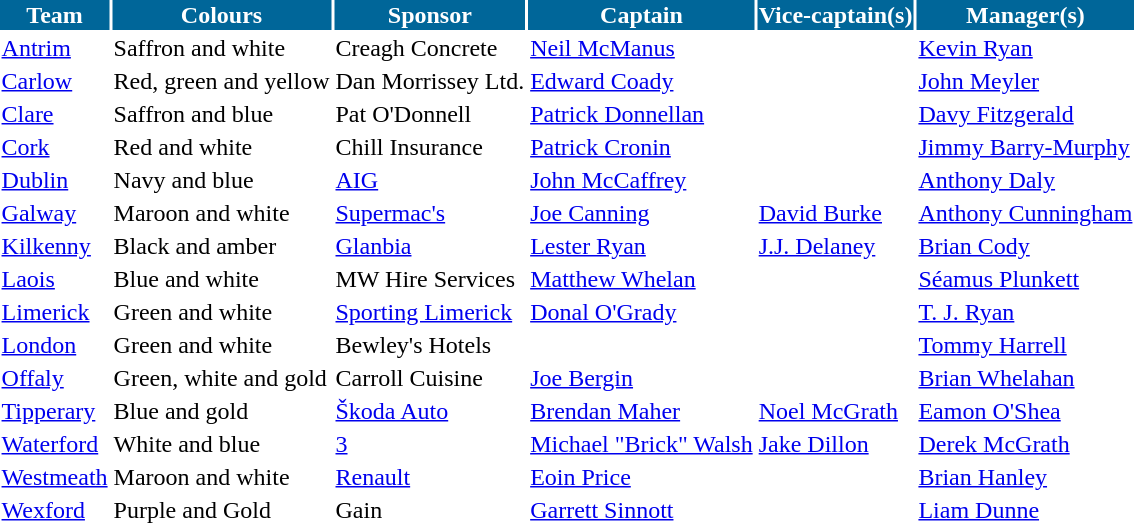<table cellpadding="1" style="margin:1em auto;">
<tr style="background:#069; color:white;">
<th rowspan="2">Team</th>
<th rowspan="2">Colours</th>
<th rowspan="2">Sponsor</th>
<th rowspan="2">Captain</th>
<th rowspan="2">Vice-captain(s)</th>
<th rowspan="2">Manager(s)</th>
</tr>
<tr>
</tr>
<tr>
<td> <a href='#'>Antrim</a></td>
<td>Saffron and white</td>
<td>Creagh Concrete</td>
<td><a href='#'>Neil McManus</a></td>
<td></td>
<td><a href='#'>Kevin Ryan</a></td>
</tr>
<tr>
<td> <a href='#'>Carlow</a></td>
<td>Red, green and yellow</td>
<td>Dan Morrissey Ltd.</td>
<td><a href='#'>Edward Coady</a></td>
<td></td>
<td><a href='#'>John Meyler</a></td>
</tr>
<tr>
<td> <a href='#'>Clare</a></td>
<td>Saffron and blue</td>
<td>Pat O'Donnell</td>
<td><a href='#'>Patrick Donnellan</a></td>
<td></td>
<td><a href='#'>Davy Fitzgerald</a></td>
</tr>
<tr>
<td> <a href='#'>Cork</a></td>
<td>Red and white</td>
<td>Chill Insurance</td>
<td><a href='#'>Patrick Cronin</a></td>
<td></td>
<td><a href='#'>Jimmy Barry-Murphy</a></td>
</tr>
<tr>
<td> <a href='#'>Dublin</a></td>
<td>Navy and blue</td>
<td><a href='#'>AIG</a></td>
<td><a href='#'>John McCaffrey</a></td>
<td></td>
<td><a href='#'>Anthony Daly</a></td>
</tr>
<tr>
<td> <a href='#'>Galway</a></td>
<td>Maroon and white</td>
<td><a href='#'>Supermac's</a></td>
<td><a href='#'>Joe Canning</a></td>
<td><a href='#'>David Burke</a></td>
<td><a href='#'>Anthony Cunningham</a></td>
</tr>
<tr>
<td> <a href='#'>Kilkenny</a></td>
<td>Black and amber</td>
<td><a href='#'>Glanbia</a></td>
<td><a href='#'>Lester Ryan</a></td>
<td><a href='#'>J.J. Delaney</a></td>
<td><a href='#'>Brian Cody</a></td>
</tr>
<tr>
<td> <a href='#'>Laois</a></td>
<td>Blue and white</td>
<td>MW Hire Services</td>
<td><a href='#'>Matthew Whelan</a></td>
<td></td>
<td><a href='#'>Séamus Plunkett</a></td>
</tr>
<tr>
<td> <a href='#'>Limerick</a></td>
<td>Green and white</td>
<td><a href='#'>Sporting Limerick</a></td>
<td><a href='#'>Donal O'Grady</a></td>
<td></td>
<td><a href='#'>T. J. Ryan</a></td>
</tr>
<tr>
<td> <a href='#'>London</a></td>
<td>Green and white</td>
<td>Bewley's Hotels</td>
<td></td>
<td></td>
<td><a href='#'>Tommy Harrell</a></td>
</tr>
<tr>
<td> <a href='#'>Offaly</a></td>
<td>Green, white and gold</td>
<td>Carroll Cuisine</td>
<td><a href='#'>Joe Bergin</a></td>
<td></td>
<td><a href='#'>Brian Whelahan</a></td>
</tr>
<tr>
<td> <a href='#'>Tipperary</a></td>
<td>Blue and gold</td>
<td><a href='#'>Škoda Auto</a></td>
<td><a href='#'>Brendan Maher</a></td>
<td><a href='#'>Noel McGrath</a></td>
<td><a href='#'>Eamon O'Shea</a></td>
</tr>
<tr>
<td> <a href='#'>Waterford</a></td>
<td>White and blue</td>
<td><a href='#'>3</a></td>
<td><a href='#'>Michael "Brick" Walsh</a></td>
<td><a href='#'>Jake Dillon</a></td>
<td><a href='#'>Derek McGrath</a></td>
</tr>
<tr>
<td> <a href='#'>Westmeath</a></td>
<td>Maroon and white</td>
<td><a href='#'>Renault</a></td>
<td><a href='#'>Eoin Price</a></td>
<td></td>
<td><a href='#'>Brian Hanley</a></td>
</tr>
<tr>
<td> <a href='#'>Wexford</a></td>
<td>Purple and Gold</td>
<td>Gain</td>
<td><a href='#'>Garrett Sinnott</a></td>
<td></td>
<td><a href='#'>Liam Dunne</a></td>
</tr>
</table>
